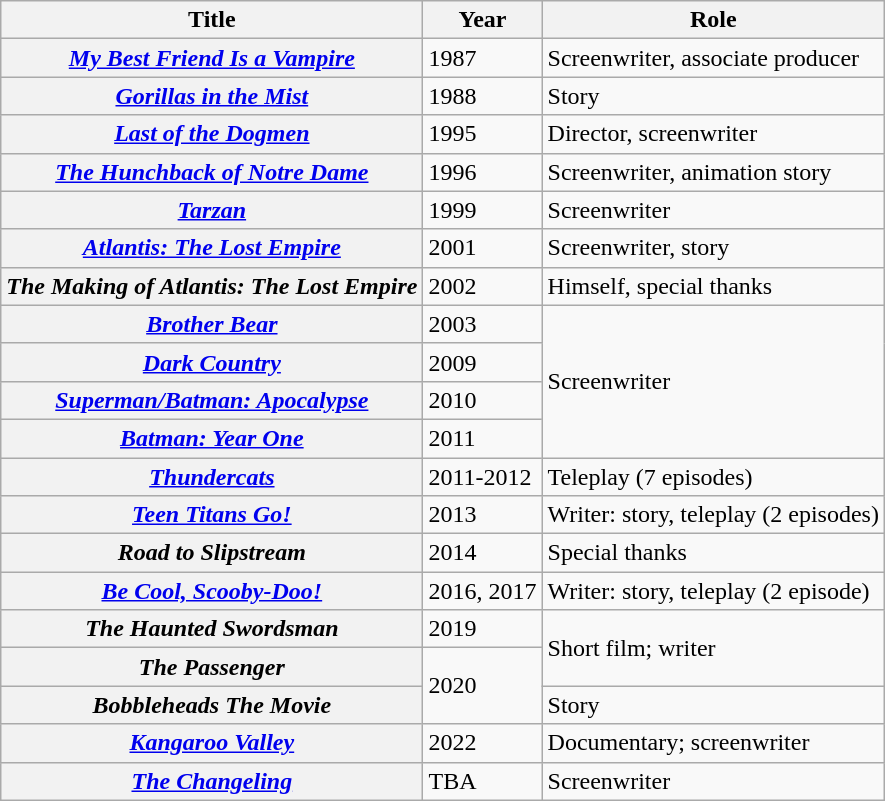<table class="wikitable plainrowheaders sortable">
<tr>
<th scope="col">Title</th>
<th scope="col">Year</th>
<th scope="col">Role</th>
</tr>
<tr>
<th scope="row"><em><a href='#'>My Best Friend Is a Vampire</a></em></th>
<td>1987</td>
<td>Screenwriter, associate producer</td>
</tr>
<tr>
<th scope="row"><em><a href='#'>Gorillas in the Mist</a></em></th>
<td>1988</td>
<td>Story</td>
</tr>
<tr>
<th scope="row"><em><a href='#'>Last of the Dogmen</a></em></th>
<td>1995</td>
<td>Director, screenwriter</td>
</tr>
<tr>
<th scope="row"><em><a href='#'>The Hunchback of Notre Dame</a></em></th>
<td>1996</td>
<td>Screenwriter, animation story</td>
</tr>
<tr>
<th scope="row"><em><a href='#'>Tarzan</a></em></th>
<td>1999</td>
<td>Screenwriter</td>
</tr>
<tr>
<th scope="row"><em><a href='#'>Atlantis: The Lost Empire</a></em></th>
<td>2001</td>
<td>Screenwriter, story</td>
</tr>
<tr>
<th scope="row"><em>The Making of Atlantis: The Lost Empire</em></th>
<td>2002</td>
<td>Himself, special thanks</td>
</tr>
<tr>
<th scope="row"><em><a href='#'>Brother Bear</a></em></th>
<td>2003</td>
<td rowspan="4">Screenwriter</td>
</tr>
<tr>
<th scope="row"><em><a href='#'>Dark Country</a></em></th>
<td>2009</td>
</tr>
<tr>
<th scope="row"><em><a href='#'>Superman/Batman: Apocalypse</a></em></th>
<td>2010</td>
</tr>
<tr>
<th scope="row"><em><a href='#'>Batman: Year One</a></em></th>
<td>2011</td>
</tr>
<tr>
<th scope="row"><em><a href='#'>Thundercats</a></em></th>
<td>2011-2012</td>
<td>Teleplay (7 episodes)</td>
</tr>
<tr>
<th scope="row"><em><a href='#'>Teen Titans Go!</a></em></th>
<td>2013</td>
<td>Writer: story, teleplay (2 episodes)</td>
</tr>
<tr>
<th scope="row"><em>Road to Slipstream</em></th>
<td>2014</td>
<td>Special thanks</td>
</tr>
<tr>
<th scope="row"><em><a href='#'>Be Cool, Scooby-Doo!</a></em></th>
<td>2016, 2017</td>
<td>Writer: story, teleplay (2 episode)</td>
</tr>
<tr>
<th scope="row"><em>The Haunted Swordsman</em></th>
<td>2019</td>
<td rowspan=2>Short film; writer</td>
</tr>
<tr>
<th scope="row"><em>The Passenger</em></th>
<td rowspan=2>2020</td>
</tr>
<tr>
<th scope="row"><em>Bobbleheads The Movie</em></th>
<td>Story</td>
</tr>
<tr>
<th scope="row"><em><a href='#'>Kangaroo Valley</a></em></th>
<td>2022</td>
<td>Documentary; screenwriter</td>
</tr>
<tr>
<th scope="row"><em><a href='#'>The Changeling</a></em></th>
<td>TBA</td>
<td>Screenwriter</td>
</tr>
</table>
